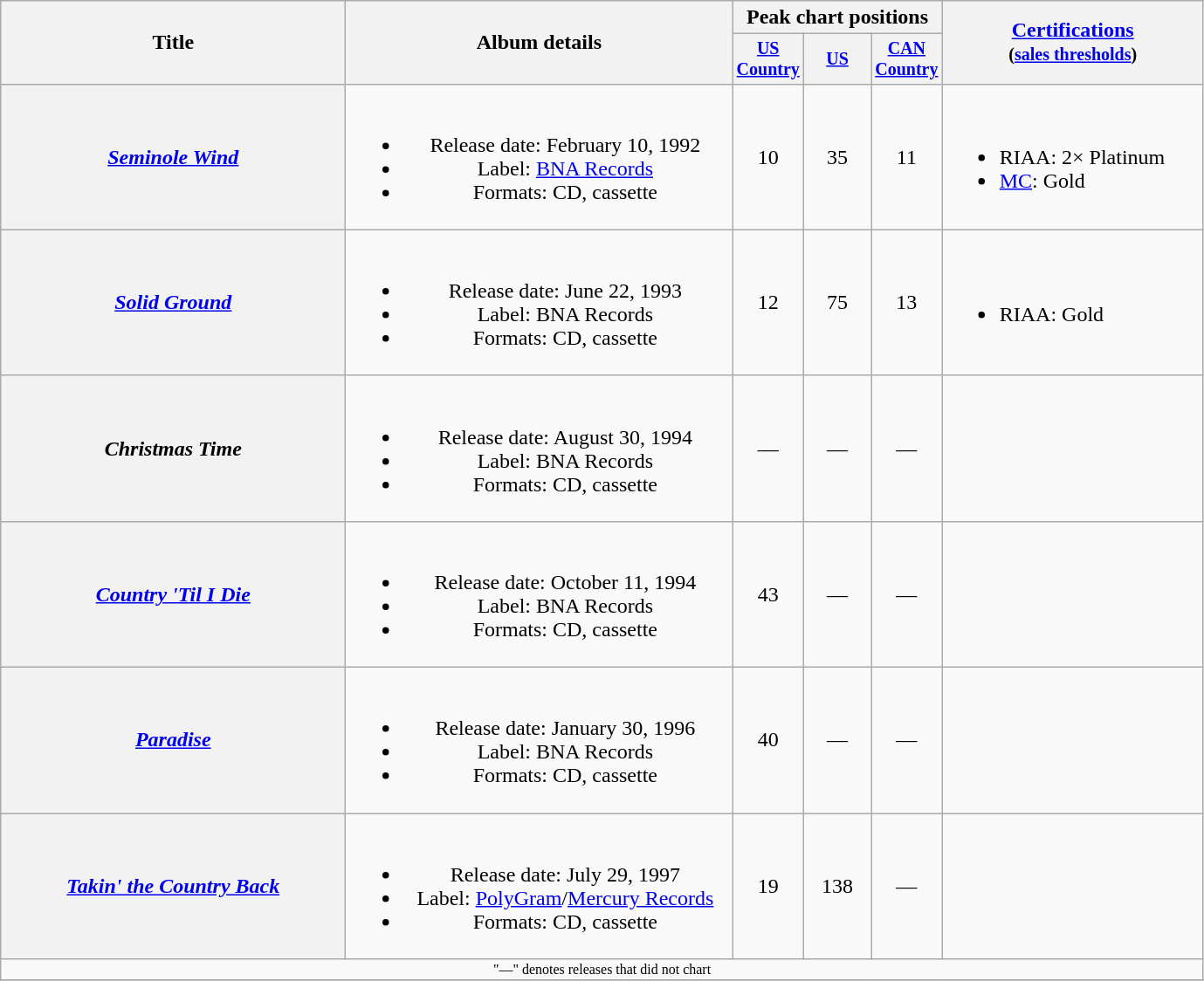<table class="wikitable plainrowheaders" style="text-align:center;">
<tr>
<th rowspan="2" style="width:16em;">Title</th>
<th rowspan="2" style="width:18em;">Album details</th>
<th colspan="3">Peak chart positions</th>
<th rowspan="2" style="width:12em;"><a href='#'>Certifications</a><br><small>(<a href='#'>sales thresholds</a>)</small></th>
</tr>
<tr style="font-size:smaller;">
<th width="45"><a href='#'>US Country</a><br></th>
<th width="45"><a href='#'>US</a><br></th>
<th width="45"><a href='#'>CAN Country</a><br></th>
</tr>
<tr>
<th scope="row"><em><a href='#'>Seminole Wind</a></em></th>
<td><br><ul><li>Release date: February 10, 1992</li><li>Label: <a href='#'>BNA Records</a></li><li>Formats: CD, cassette</li></ul></td>
<td>10</td>
<td>35</td>
<td>11</td>
<td align="left"><br><ul><li>RIAA: 2× Platinum</li><li><a href='#'>MC</a>: Gold</li></ul></td>
</tr>
<tr>
<th scope="row"><em><a href='#'>Solid Ground</a></em></th>
<td><br><ul><li>Release date: June 22, 1993</li><li>Label: BNA Records</li><li>Formats: CD, cassette</li></ul></td>
<td>12</td>
<td>75</td>
<td>13</td>
<td align="left"><br><ul><li>RIAA: Gold</li></ul></td>
</tr>
<tr>
<th scope="row"><em>Christmas Time</em></th>
<td><br><ul><li>Release date: August 30, 1994</li><li>Label: BNA Records</li><li>Formats: CD, cassette</li></ul></td>
<td>—</td>
<td>—</td>
<td>—</td>
<td></td>
</tr>
<tr>
<th scope="row"><em><a href='#'>Country 'Til I Die</a></em></th>
<td><br><ul><li>Release date: October 11, 1994</li><li>Label: BNA Records</li><li>Formats: CD, cassette</li></ul></td>
<td>43</td>
<td>—</td>
<td>—</td>
<td></td>
</tr>
<tr>
<th scope="row"><em><a href='#'>Paradise</a></em></th>
<td><br><ul><li>Release date: January 30, 1996</li><li>Label: BNA Records</li><li>Formats: CD, cassette</li></ul></td>
<td>40</td>
<td>—</td>
<td>—</td>
<td></td>
</tr>
<tr>
<th scope="row"><em><a href='#'>Takin' the Country Back</a></em></th>
<td><br><ul><li>Release date: July 29, 1997</li><li>Label: <a href='#'>PolyGram</a>/<a href='#'>Mercury Records</a></li><li>Formats: CD, cassette</li></ul></td>
<td>19</td>
<td>138</td>
<td>—</td>
<td></td>
</tr>
<tr>
<td colspan="10" style="font-size:8pt">"—" denotes releases that did not chart</td>
</tr>
<tr>
</tr>
</table>
